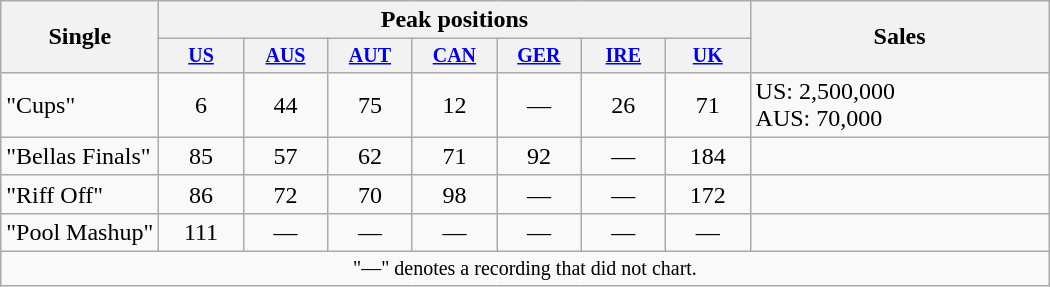<table class="wikitable" style="text-align:center;">
<tr>
<th rowspan="2">Single</th>
<th colspan="7">Peak positions</th>
<th rowspan="2" colspan="4" style="width:12em;">Sales</th>
</tr>
<tr style="font-size:smaller;">
<th style="width:50px;"><a href='#'>US</a><br></th>
<th style="width:50px;"><a href='#'>AUS</a><br></th>
<th style="width:50px;"><a href='#'>AUT</a><br></th>
<th style="width:50px;"><a href='#'>CAN</a><br></th>
<th style="width:50px;"><a href='#'>GER</a></th>
<th style="width:50px;"><a href='#'>IRE</a><br></th>
<th style="width:50px;"><a href='#'>UK</a><br></th>
</tr>
<tr>
<td style="text-align:left;">"Cups"</td>
<td>6</td>
<td>44</td>
<td>75</td>
<td>12</td>
<td>—</td>
<td>26</td>
<td>71</td>
<td style="text-align:left;">US: 2,500,000<br>AUS: 70,000</td>
</tr>
<tr>
<td style="text-align:left;">"Bellas Finals"</td>
<td>85</td>
<td>57</td>
<td>62</td>
<td>71</td>
<td>92</td>
<td>—</td>
<td>184</td>
<td></td>
</tr>
<tr>
<td style="text-align:left;">"Riff Off"</td>
<td>86</td>
<td>72</td>
<td>70</td>
<td>98</td>
<td>—</td>
<td>—</td>
<td>172</td>
<td></td>
</tr>
<tr>
<td style="text-align:left;">"Pool Mashup"</td>
<td>111</td>
<td>—</td>
<td>—</td>
<td>—</td>
<td>—</td>
<td>—</td>
<td>—</td>
<td></td>
</tr>
<tr>
<td colspan="9" style="font-size:smaller;">"—" denotes a recording that did not chart.</td>
</tr>
</table>
